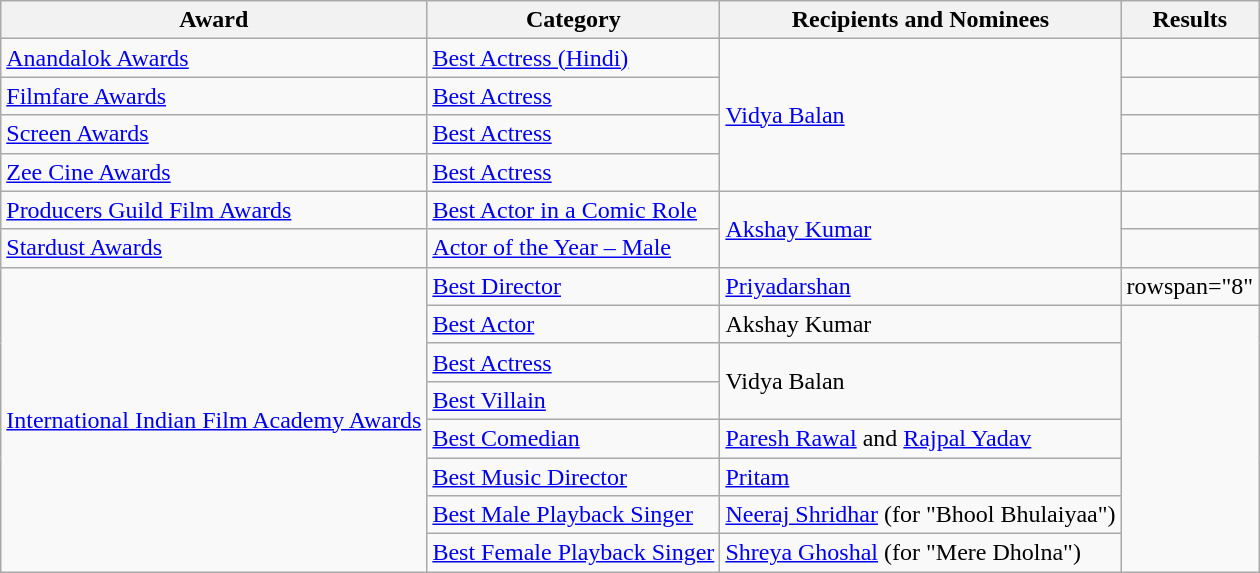<table class="wikitable plainrowheaders sortable">
<tr>
<th>Award</th>
<th>Category</th>
<th>Recipients and Nominees</th>
<th>Results</th>
</tr>
<tr>
<td rowspan="1"><a href='#'>Anandalok Awards</a></td>
<td><a href='#'>Best Actress (Hindi)</a></td>
<td rowspan="4"><a href='#'>Vidya Balan</a></td>
<td></td>
</tr>
<tr>
<td><a href='#'>Filmfare Awards</a></td>
<td><a href='#'>Best Actress</a></td>
<td></td>
</tr>
<tr>
<td><a href='#'>Screen Awards</a></td>
<td><a href='#'>Best Actress</a></td>
<td></td>
</tr>
<tr>
<td><a href='#'>Zee Cine Awards</a></td>
<td><a href='#'>Best Actress</a></td>
<td></td>
</tr>
<tr>
<td><a href='#'>Producers Guild Film Awards</a></td>
<td><a href='#'>Best Actor in a Comic Role</a></td>
<td rowspan="2"><a href='#'>Akshay Kumar</a></td>
<td></td>
</tr>
<tr>
<td><a href='#'>Stardust Awards</a></td>
<td><a href='#'>Actor of the Year – Male</a></td>
<td></td>
</tr>
<tr>
<td rowspan="8"><a href='#'>International Indian Film Academy Awards</a></td>
<td><a href='#'>Best Director</a></td>
<td><a href='#'>Priyadarshan</a></td>
<td>rowspan="8" </td>
</tr>
<tr>
<td><a href='#'>Best Actor</a></td>
<td>Akshay Kumar</td>
</tr>
<tr>
<td><a href='#'>Best Actress</a></td>
<td rowspan="2">Vidya Balan</td>
</tr>
<tr>
<td><a href='#'>Best Villain</a></td>
</tr>
<tr>
<td><a href='#'>Best Comedian</a></td>
<td><a href='#'>Paresh Rawal</a> and <a href='#'>Rajpal Yadav</a></td>
</tr>
<tr>
<td><a href='#'>Best Music Director</a></td>
<td><a href='#'>Pritam</a></td>
</tr>
<tr>
<td><a href='#'>Best Male Playback Singer</a></td>
<td><a href='#'>Neeraj Shridhar</a> (for "Bhool Bhulaiyaa")</td>
</tr>
<tr>
<td><a href='#'>Best Female Playback Singer</a></td>
<td><a href='#'>Shreya Ghoshal</a> (for "Mere Dholna")</td>
</tr>
</table>
